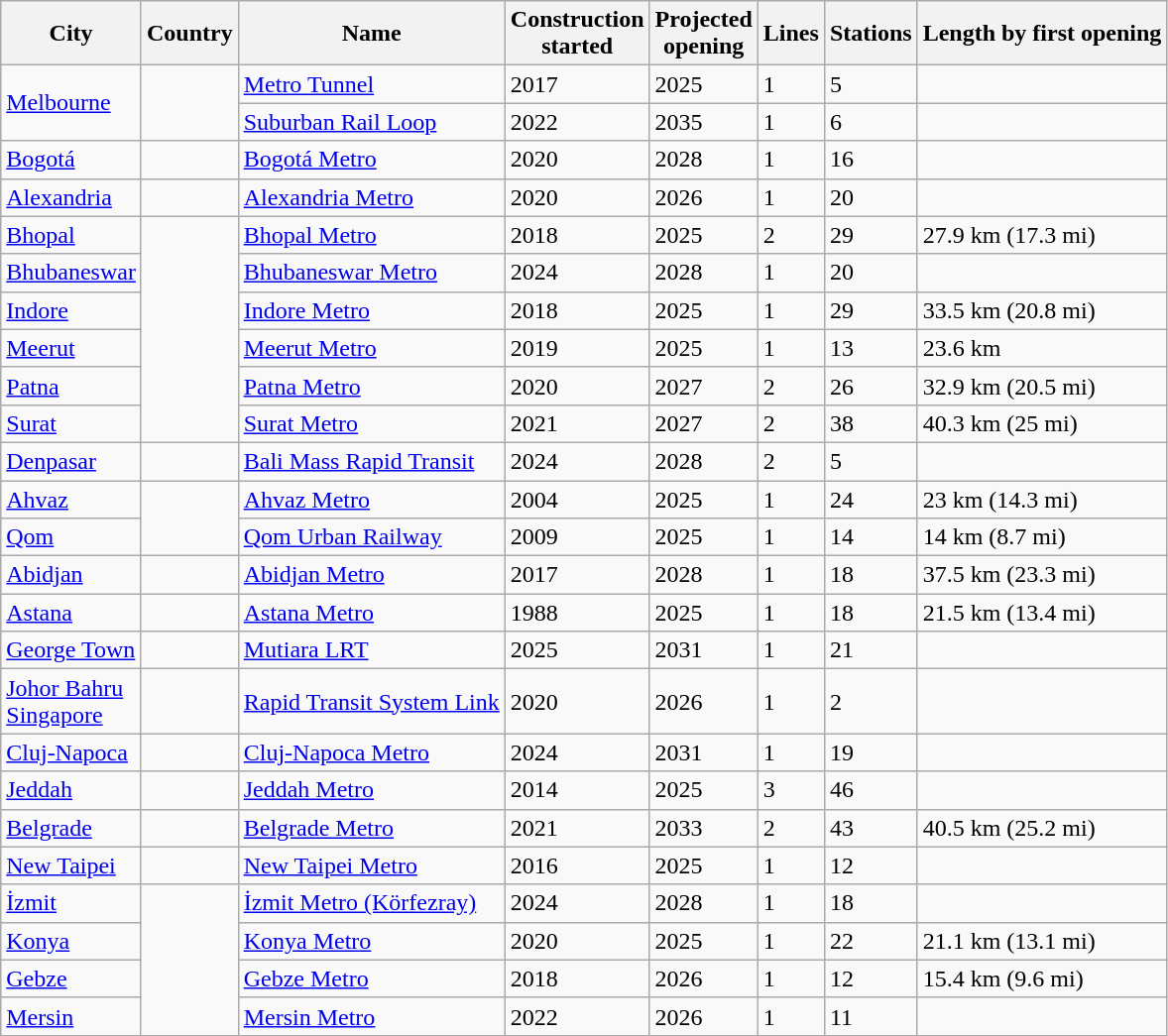<table class="wikitable sortable sticky-header-multi static-row-numbers">
<tr>
<th>City</th>
<th>Country</th>
<th>Name</th>
<th>Construction<br>started</th>
<th data-sort-type="isoDate">Projected<br>opening</th>
<th>Lines</th>
<th>Stations</th>
<th>Length by first opening</th>
</tr>
<tr>
<td rowspan="2"><a href='#'>Melbourne</a></td>
<td rowspan="2"></td>
<td><a href='#'>Metro Tunnel</a><br></td>
<td>2017</td>
<td>2025</td>
<td>1</td>
<td>5</td>
<td></td>
</tr>
<tr>
<td><a href='#'>Suburban Rail Loop</a></td>
<td>2022</td>
<td>2035</td>
<td>1</td>
<td>6</td>
<td></td>
</tr>
<tr>
<td><a href='#'>Bogotá</a></td>
<td></td>
<td><a href='#'>Bogotá Metro</a></td>
<td>2020</td>
<td>2028</td>
<td>1</td>
<td>16</td>
<td></td>
</tr>
<tr>
<td><a href='#'>Alexandria</a></td>
<td></td>
<td><a href='#'>Alexandria Metro</a></td>
<td>2020</td>
<td>2026</td>
<td>1</td>
<td>20</td>
<td></td>
</tr>
<tr>
<td><a href='#'>Bhopal</a></td>
<td rowspan="6"></td>
<td><a href='#'>Bhopal Metro</a></td>
<td>2018</td>
<td>2025</td>
<td>2</td>
<td>29</td>
<td>27.9 km (17.3 mi)</td>
</tr>
<tr>
<td><a href='#'>Bhubaneswar</a></td>
<td><a href='#'>Bhubaneswar Metro</a></td>
<td>2024</td>
<td>2028</td>
<td>1</td>
<td>20</td>
<td></td>
</tr>
<tr>
<td><a href='#'>Indore</a></td>
<td><a href='#'>Indore Metro</a></td>
<td>2018</td>
<td>2025</td>
<td>1</td>
<td>29</td>
<td>33.5 km (20.8 mi)</td>
</tr>
<tr>
<td><a href='#'>Meerut</a></td>
<td><a href='#'>Meerut Metro</a></td>
<td>2019</td>
<td>2025</td>
<td>1</td>
<td>13</td>
<td>23.6 km</td>
</tr>
<tr>
<td><a href='#'>Patna</a></td>
<td><a href='#'>Patna Metro</a></td>
<td>2020</td>
<td>2027</td>
<td>2</td>
<td>26</td>
<td>32.9 km (20.5 mi)</td>
</tr>
<tr>
<td><a href='#'>Surat</a></td>
<td><a href='#'>Surat Metro</a></td>
<td>2021</td>
<td>2027</td>
<td>2</td>
<td>38</td>
<td>40.3 km (25 mi)</td>
</tr>
<tr>
<td><a href='#'>Denpasar</a></td>
<td></td>
<td><a href='#'>Bali Mass Rapid Transit</a></td>
<td>2024</td>
<td>2028</td>
<td>2</td>
<td>5</td>
<td></td>
</tr>
<tr>
<td><a href='#'>Ahvaz</a></td>
<td rowspan="2"></td>
<td><a href='#'>Ahvaz Metro</a></td>
<td>2004</td>
<td>2025</td>
<td>1</td>
<td>24</td>
<td>23 km (14.3 mi)</td>
</tr>
<tr>
<td><a href='#'>Qom</a></td>
<td><a href='#'>Qom Urban Railway</a></td>
<td>2009</td>
<td>2025</td>
<td>1</td>
<td>14</td>
<td>14 km (8.7 mi)</td>
</tr>
<tr>
<td><a href='#'>Abidjan</a></td>
<td></td>
<td><a href='#'>Abidjan Metro</a></td>
<td>2017</td>
<td>2028</td>
<td>1</td>
<td>18</td>
<td>37.5 km (23.3 mi)</td>
</tr>
<tr>
<td><a href='#'>Astana</a></td>
<td></td>
<td><a href='#'>Astana Metro</a></td>
<td>1988</td>
<td>2025</td>
<td>1</td>
<td>18</td>
<td>21.5 km (13.4 mi)</td>
</tr>
<tr>
<td><a href='#'>George Town</a></td>
<td><br></td>
<td><a href='#'>Mutiara LRT</a></td>
<td>2025</td>
<td>2031</td>
<td>1</td>
<td>21</td>
<td></td>
</tr>
<tr>
<td><a href='#'>Johor Bahru</a><br><a href='#'>Singapore</a></td>
<td><br></td>
<td><a href='#'>Rapid Transit System Link</a></td>
<td>2020</td>
<td>2026</td>
<td>1</td>
<td>2</td>
<td></td>
</tr>
<tr>
<td><a href='#'>Cluj-Napoca</a></td>
<td></td>
<td><a href='#'>Cluj-Napoca Metro</a></td>
<td>2024</td>
<td>2031</td>
<td>1</td>
<td>19</td>
<td></td>
</tr>
<tr>
<td><a href='#'>Jeddah</a></td>
<td rowspan="1"></td>
<td><a href='#'>Jeddah Metro</a></td>
<td>2014  </td>
<td>2025</td>
<td>3</td>
<td>46</td>
<td></td>
</tr>
<tr>
<td><a href='#'>Belgrade</a></td>
<td></td>
<td><a href='#'>Belgrade Metro</a></td>
<td>2021</td>
<td>2033</td>
<td>2</td>
<td>43</td>
<td>40.5 km (25.2 mi)</td>
</tr>
<tr>
<td><a href='#'>New Taipei</a></td>
<td></td>
<td><a href='#'>New Taipei Metro</a></td>
<td>2016</td>
<td>2025</td>
<td>1</td>
<td>12</td>
<td></td>
</tr>
<tr>
<td><a href='#'>İzmit</a></td>
<td rowspan="4"></td>
<td><a href='#'>İzmit Metro (Körfezray)</a></td>
<td>2024</td>
<td>2028</td>
<td>1</td>
<td>18</td>
<td></td>
</tr>
<tr>
<td><a href='#'>Konya</a></td>
<td><a href='#'>Konya Metro</a></td>
<td>2020</td>
<td>2025</td>
<td>1</td>
<td>22</td>
<td>21.1 km (13.1 mi)</td>
</tr>
<tr>
<td><a href='#'>Gebze</a></td>
<td><a href='#'>Gebze Metro</a></td>
<td>2018</td>
<td>2026</td>
<td>1</td>
<td>12</td>
<td>15.4 km (9.6 mi)</td>
</tr>
<tr>
<td><a href='#'>Mersin</a></td>
<td><a href='#'>Mersin Metro</a></td>
<td>2022</td>
<td>2026</td>
<td>1</td>
<td>11</td>
<td></td>
</tr>
</table>
